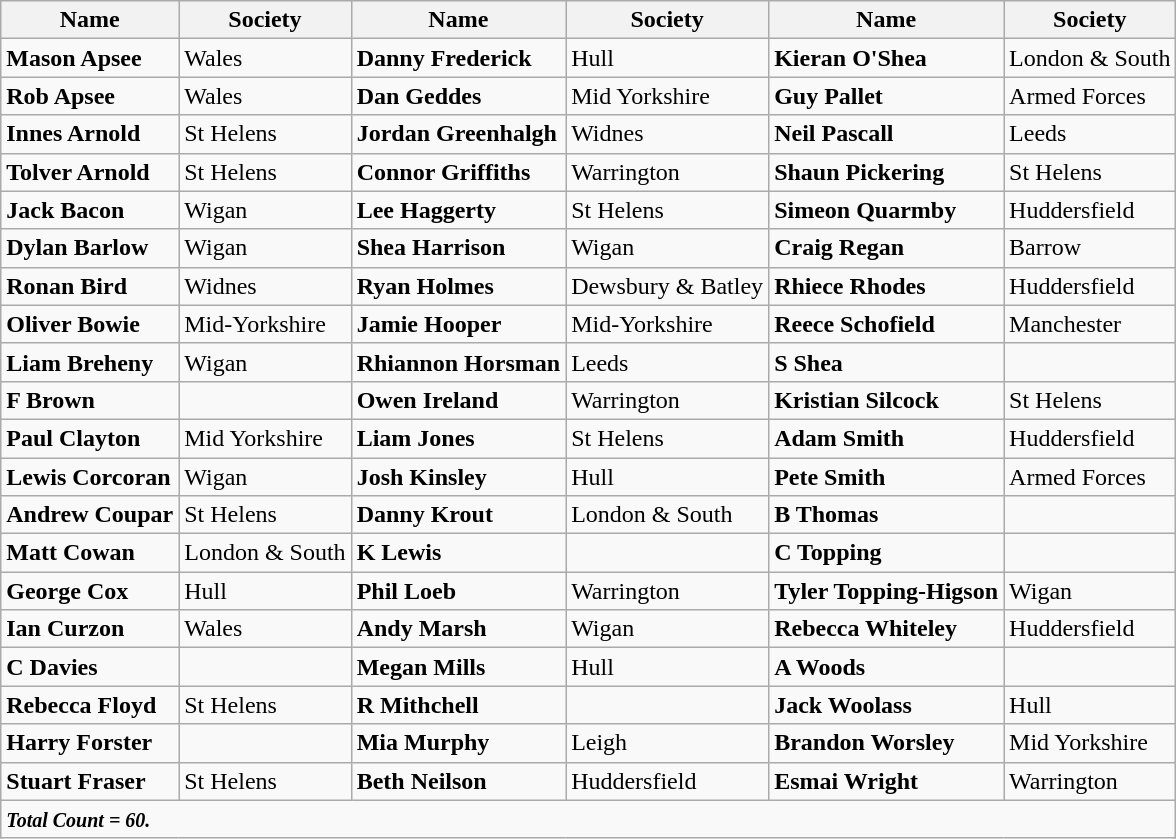<table class="wikitable">
<tr>
<th>Name</th>
<th>Society</th>
<th>Name</th>
<th>Society</th>
<th>Name</th>
<th>Society</th>
</tr>
<tr>
<td><strong>Mason Apsee</strong></td>
<td>Wales</td>
<td><strong>Danny Frederick</strong></td>
<td>Hull</td>
<td><strong>Kieran O'Shea</strong></td>
<td>London & South</td>
</tr>
<tr>
<td><strong>Rob Apsee</strong></td>
<td>Wales</td>
<td><strong>Dan Geddes</strong></td>
<td>Mid Yorkshire</td>
<td><strong>Guy Pallet</strong></td>
<td>Armed Forces</td>
</tr>
<tr>
<td><strong>Innes Arnold</strong></td>
<td>St Helens</td>
<td><strong>Jordan Greenhalgh</strong></td>
<td>Widnes</td>
<td><strong>Neil Pascall</strong></td>
<td>Leeds</td>
</tr>
<tr>
<td><strong>Tolver Arnold</strong></td>
<td>St Helens</td>
<td><strong>Connor Griffiths</strong></td>
<td>Warrington</td>
<td><strong>Shaun Pickering</strong></td>
<td>St Helens</td>
</tr>
<tr>
<td><strong>Jack Bacon</strong></td>
<td>Wigan</td>
<td><strong>Lee Haggerty</strong></td>
<td>St Helens</td>
<td><strong>Simeon Quarmby</strong></td>
<td>Huddersfield</td>
</tr>
<tr>
<td><strong>Dylan Barlow</strong></td>
<td>Wigan</td>
<td><strong>Shea Harrison</strong></td>
<td>Wigan</td>
<td><strong>Craig Regan</strong></td>
<td>Barrow</td>
</tr>
<tr>
<td><strong>Ronan Bird</strong></td>
<td>Widnes</td>
<td><strong>Ryan Holmes</strong></td>
<td>Dewsbury & Batley</td>
<td><strong>Rhiece Rhodes</strong></td>
<td>Huddersfield</td>
</tr>
<tr>
<td><strong>Oliver Bowie</strong></td>
<td>Mid-Yorkshire</td>
<td><strong>Jamie Hooper</strong></td>
<td>Mid-Yorkshire</td>
<td><strong>Reece Schofield</strong></td>
<td>Manchester</td>
</tr>
<tr>
<td><strong>Liam Breheny</strong></td>
<td>Wigan</td>
<td><strong>Rhiannon Horsman</strong></td>
<td>Leeds</td>
<td><strong>S Shea</strong></td>
<td></td>
</tr>
<tr>
<td><strong>F Brown</strong></td>
<td></td>
<td><strong>Owen Ireland</strong></td>
<td>Warrington</td>
<td><strong>Kristian Silcock</strong></td>
<td>St Helens</td>
</tr>
<tr>
<td><strong>Paul Clayton</strong></td>
<td>Mid Yorkshire</td>
<td><strong>Liam Jones</strong></td>
<td>St Helens</td>
<td><strong>Adam Smith</strong></td>
<td>Huddersfield</td>
</tr>
<tr>
<td><strong>Lewis Corcoran</strong></td>
<td>Wigan</td>
<td><strong>Josh Kinsley</strong></td>
<td>Hull</td>
<td><strong>Pete Smith</strong></td>
<td>Armed Forces</td>
</tr>
<tr>
<td><strong>Andrew Coupar</strong></td>
<td>St Helens</td>
<td><strong>Danny Krout</strong></td>
<td>London & South</td>
<td><strong>B Thomas</strong></td>
<td></td>
</tr>
<tr>
<td><strong>Matt Cowan</strong></td>
<td>London & South</td>
<td><strong>K Lewis</strong></td>
<td></td>
<td><strong>C Topping</strong></td>
<td></td>
</tr>
<tr>
<td><strong>George Cox</strong></td>
<td>Hull</td>
<td><strong>Phil Loeb</strong></td>
<td>Warrington</td>
<td><strong>Tyler Topping-Higson</strong></td>
<td>Wigan</td>
</tr>
<tr>
<td><strong>Ian Curzon</strong></td>
<td>Wales</td>
<td><strong>Andy Marsh</strong></td>
<td>Wigan</td>
<td><strong>Rebecca Whiteley</strong></td>
<td>Huddersfield</td>
</tr>
<tr>
<td><strong>C Davies</strong></td>
<td></td>
<td><strong>Megan Mills</strong></td>
<td>Hull</td>
<td><strong>A Woods</strong></td>
<td></td>
</tr>
<tr>
<td><strong>Rebecca Floyd</strong></td>
<td>St Helens</td>
<td><strong>R Mithchell</strong></td>
<td></td>
<td><strong>Jack Woolass</strong></td>
<td>Hull</td>
</tr>
<tr>
<td><strong>Harry Forster</strong></td>
<td></td>
<td><strong>Mia Murphy</strong></td>
<td>Leigh</td>
<td><strong>Brandon Worsley</strong></td>
<td>Mid Yorkshire</td>
</tr>
<tr>
<td><strong>Stuart Fraser</strong></td>
<td>St Helens</td>
<td><strong>Beth Neilson</strong></td>
<td>Huddersfield</td>
<td><strong>Esmai Wright</strong></td>
<td>Warrington</td>
</tr>
<tr>
<td colspan="6"><small><strong><em>Total Count = 60.</em></strong></small></td>
</tr>
</table>
